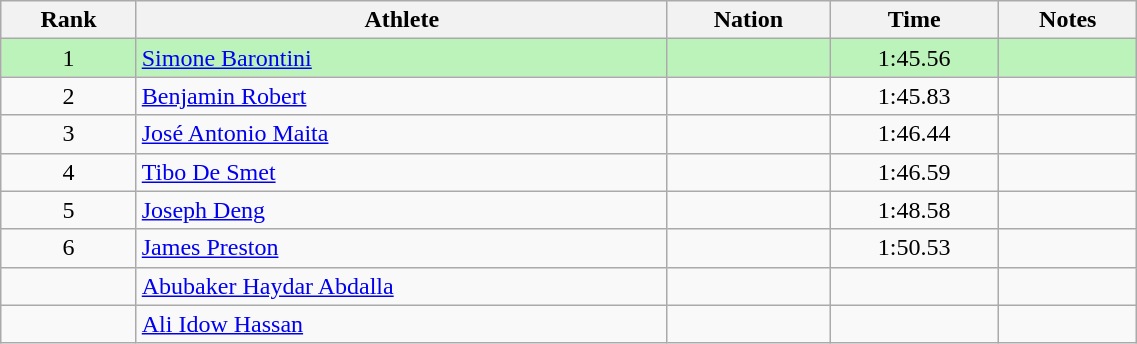<table class="wikitable sortable" style="text-align:center;width: 60%;">
<tr>
<th>Rank</th>
<th>Athlete</th>
<th>Nation</th>
<th>Time</th>
<th>Notes</th>
</tr>
<tr bgcolor=#bbf3bb>
<td>1</td>
<td align=left><a href='#'>Simone Barontini</a></td>
<td align=left></td>
<td>1:45.56</td>
<td></td>
</tr>
<tr>
<td>2</td>
<td align=left><a href='#'>Benjamin Robert</a></td>
<td align=left></td>
<td>1:45.83</td>
<td></td>
</tr>
<tr>
<td>3</td>
<td align=left><a href='#'>José Antonio Maita</a></td>
<td align=left></td>
<td>1:46.44</td>
<td></td>
</tr>
<tr>
<td>4</td>
<td align=left><a href='#'>Tibo De Smet</a></td>
<td align=left></td>
<td>1:46.59</td>
<td></td>
</tr>
<tr>
<td>5</td>
<td align=left><a href='#'>Joseph Deng</a></td>
<td align=left></td>
<td>1:48.58</td>
<td></td>
</tr>
<tr>
<td>6</td>
<td align=left><a href='#'>James Preston</a></td>
<td align=left></td>
<td>1:50.53</td>
<td></td>
</tr>
<tr>
<td></td>
<td align=left><a href='#'>Abubaker Haydar Abdalla</a></td>
<td align=left></td>
<td></td>
<td></td>
</tr>
<tr>
<td></td>
<td align=left><a href='#'>Ali Idow Hassan</a></td>
<td align=left></td>
<td></td>
<td></td>
</tr>
</table>
